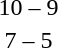<table style="text-align:center">
<tr>
<th width=200></th>
<th width=100></th>
<th width=200></th>
</tr>
<tr>
<td align=right><strong></strong></td>
<td>10 – 9</td>
<td align=left></td>
</tr>
<tr>
<td align=right><strong></strong></td>
<td>7 – 5</td>
<td align=left></td>
</tr>
</table>
